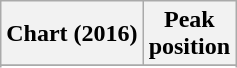<table class="wikitable sortable plainrowheaders" style="text-align:center">
<tr>
<th scope="col">Chart (2016)</th>
<th scope="col">Peak<br>position</th>
</tr>
<tr>
</tr>
<tr>
</tr>
<tr>
</tr>
</table>
